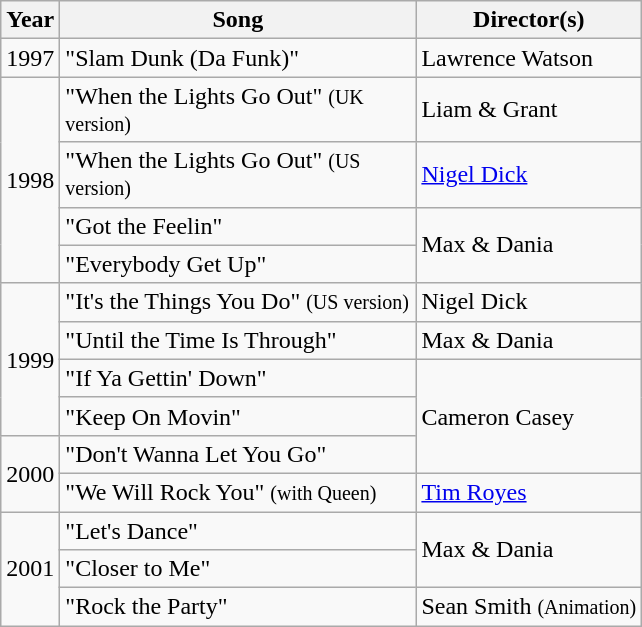<table class="wikitable">
<tr>
<th>Year</th>
<th style="width:230px;">Song</th>
<th>Director(s)</th>
</tr>
<tr>
<td>1997</td>
<td>"Slam Dunk (Da Funk)"</td>
<td>Lawrence Watson</td>
</tr>
<tr>
<td rowspan="4">1998</td>
<td>"When the Lights Go Out" <small>(UK version)</small></td>
<td>Liam & Grant</td>
</tr>
<tr>
<td>"When the Lights Go Out" <small>(US version)</small></td>
<td><a href='#'>Nigel Dick</a></td>
</tr>
<tr>
<td>"Got the Feelin"</td>
<td rowspan="2">Max & Dania</td>
</tr>
<tr>
<td>"Everybody Get Up"</td>
</tr>
<tr>
<td rowspan="4">1999</td>
<td>"It's the Things You Do" <small>(US version)</small></td>
<td>Nigel Dick</td>
</tr>
<tr>
<td>"Until the Time Is Through"</td>
<td>Max & Dania</td>
</tr>
<tr>
<td>"If Ya Gettin' Down"</td>
<td rowspan="3">Cameron Casey</td>
</tr>
<tr>
<td>"Keep On Movin"</td>
</tr>
<tr>
<td rowspan="2">2000</td>
<td>"Don't Wanna Let You Go"</td>
</tr>
<tr>
<td>"We Will Rock You" <small>(with Queen)</small></td>
<td><a href='#'>Tim Royes</a></td>
</tr>
<tr>
<td rowspan="3">2001</td>
<td>"Let's Dance"</td>
<td rowspan=2>Max & Dania</td>
</tr>
<tr>
<td>"Closer to Me"</td>
</tr>
<tr>
<td>"Rock the Party"</td>
<td>Sean Smith <small>(Animation)</small></td>
</tr>
</table>
